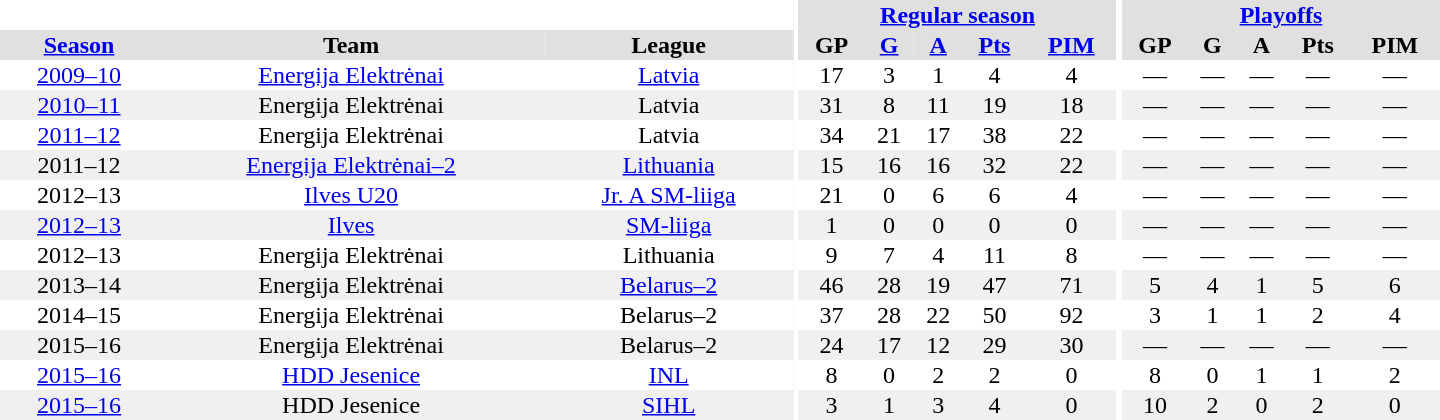<table border="0" cellpadding="1" cellspacing="0" style="text-align:center; width:60em">
<tr bgcolor="#e0e0e0">
<th colspan="3" bgcolor="#ffffff"></th>
<th rowspan="99" bgcolor="#ffffff"></th>
<th colspan="5"><a href='#'>Regular season</a></th>
<th rowspan="99" bgcolor="#ffffff"></th>
<th colspan="5"><a href='#'>Playoffs</a></th>
</tr>
<tr bgcolor="#e0e0e0">
<th><a href='#'>Season</a></th>
<th>Team</th>
<th>League</th>
<th>GP</th>
<th><a href='#'>G</a></th>
<th><a href='#'>A</a></th>
<th><a href='#'>Pts</a></th>
<th><a href='#'>PIM</a></th>
<th>GP</th>
<th>G</th>
<th>A</th>
<th>Pts</th>
<th>PIM</th>
</tr>
<tr ALIGN="center">
<td><a href='#'>2009–10</a></td>
<td><a href='#'>Energija Elektrėnai</a></td>
<td><a href='#'>Latvia</a></td>
<td>17</td>
<td>3</td>
<td>1</td>
<td>4</td>
<td>4</td>
<td>—</td>
<td>—</td>
<td>—</td>
<td>—</td>
<td>—</td>
</tr>
<tr ALIGN="center" bgcolor="#f0f0f0">
<td><a href='#'>2010–11</a></td>
<td>Energija Elektrėnai</td>
<td>Latvia</td>
<td>31</td>
<td>8</td>
<td>11</td>
<td>19</td>
<td>18</td>
<td>—</td>
<td>—</td>
<td>—</td>
<td>—</td>
<td>—</td>
</tr>
<tr ALIGN="center">
<td><a href='#'>2011–12</a></td>
<td>Energija Elektrėnai</td>
<td>Latvia</td>
<td>34</td>
<td>21</td>
<td>17</td>
<td>38</td>
<td>22</td>
<td>—</td>
<td>—</td>
<td>—</td>
<td>—</td>
<td>—</td>
</tr>
<tr ALIGN="center" bgcolor="#f0f0f0">
<td>2011–12</td>
<td><a href='#'>Energija Elektrėnai–2</a></td>
<td><a href='#'>Lithuania</a></td>
<td>15</td>
<td>16</td>
<td>16</td>
<td>32</td>
<td>22</td>
<td>—</td>
<td>—</td>
<td>—</td>
<td>—</td>
<td>—</td>
</tr>
<tr ALIGN="center">
<td>2012–13</td>
<td><a href='#'>Ilves U20</a></td>
<td><a href='#'>Jr. A SM-liiga</a></td>
<td>21</td>
<td>0</td>
<td>6</td>
<td>6</td>
<td>4</td>
<td>—</td>
<td>—</td>
<td>—</td>
<td>—</td>
<td>—</td>
</tr>
<tr ALIGN="center" bgcolor="#f0f0f0">
<td><a href='#'>2012–13</a></td>
<td><a href='#'>Ilves</a></td>
<td><a href='#'>SM-liiga</a></td>
<td>1</td>
<td>0</td>
<td>0</td>
<td>0</td>
<td>0</td>
<td>—</td>
<td>—</td>
<td>—</td>
<td>—</td>
<td>—</td>
</tr>
<tr ALIGN="center">
<td>2012–13</td>
<td>Energija Elektrėnai</td>
<td>Lithuania</td>
<td>9</td>
<td>7</td>
<td>4</td>
<td>11</td>
<td>8</td>
<td>—</td>
<td>—</td>
<td>—</td>
<td>—</td>
<td>—</td>
</tr>
<tr ALIGN="center" bgcolor="#f0f0f0">
<td>2013–14</td>
<td>Energija Elektrėnai</td>
<td><a href='#'>Belarus–2</a></td>
<td>46</td>
<td>28</td>
<td>19</td>
<td>47</td>
<td>71</td>
<td>5</td>
<td>4</td>
<td>1</td>
<td>5</td>
<td>6</td>
</tr>
<tr ALIGN="center">
<td>2014–15</td>
<td>Energija Elektrėnai</td>
<td>Belarus–2</td>
<td>37</td>
<td>28</td>
<td>22</td>
<td>50</td>
<td>92</td>
<td>3</td>
<td>1</td>
<td>1</td>
<td>2</td>
<td>4</td>
</tr>
<tr ALIGN="center" bgcolor="#f0f0f0">
<td>2015–16</td>
<td>Energija Elektrėnai</td>
<td>Belarus–2</td>
<td>24</td>
<td>17</td>
<td>12</td>
<td>29</td>
<td>30</td>
<td>—</td>
<td>—</td>
<td>—</td>
<td>—</td>
<td>—</td>
</tr>
<tr ALIGN="center">
<td><a href='#'>2015–16</a></td>
<td><a href='#'>HDD Jesenice</a></td>
<td><a href='#'>INL</a></td>
<td>8</td>
<td>0</td>
<td>2</td>
<td>2</td>
<td>0</td>
<td>8</td>
<td>0</td>
<td>1</td>
<td>1</td>
<td>2</td>
</tr>
<tr ALIGN="center" bgcolor="#f0f0f0">
<td><a href='#'>2015–16</a></td>
<td>HDD Jesenice</td>
<td><a href='#'>SIHL</a></td>
<td>3</td>
<td>1</td>
<td>3</td>
<td>4</td>
<td>0</td>
<td>10</td>
<td>2</td>
<td>0</td>
<td>2</td>
<td>0</td>
</tr>
</table>
